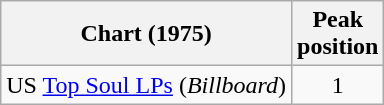<table class="wikitable">
<tr>
<th>Chart (1975)</th>
<th>Peak<br>position</th>
</tr>
<tr>
<td>US <a href='#'>Top Soul LPs</a> (<em>Billboard</em>)</td>
<td rowspan="2" style="text-align:center;">1</td>
</tr>
</table>
